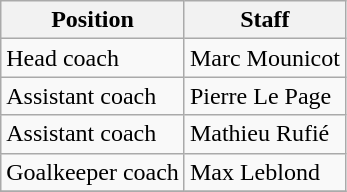<table class="wikitable">
<tr>
<th>Position</th>
<th>Staff</th>
</tr>
<tr>
<td>Head coach</td>
<td> Marc Mounicot</td>
</tr>
<tr>
<td>Assistant coach</td>
<td> Pierre Le Page</td>
</tr>
<tr>
<td>Assistant coach</td>
<td> Mathieu Rufié</td>
</tr>
<tr>
<td>Goalkeeper coach</td>
<td> Max Leblond</td>
</tr>
<tr>
</tr>
</table>
